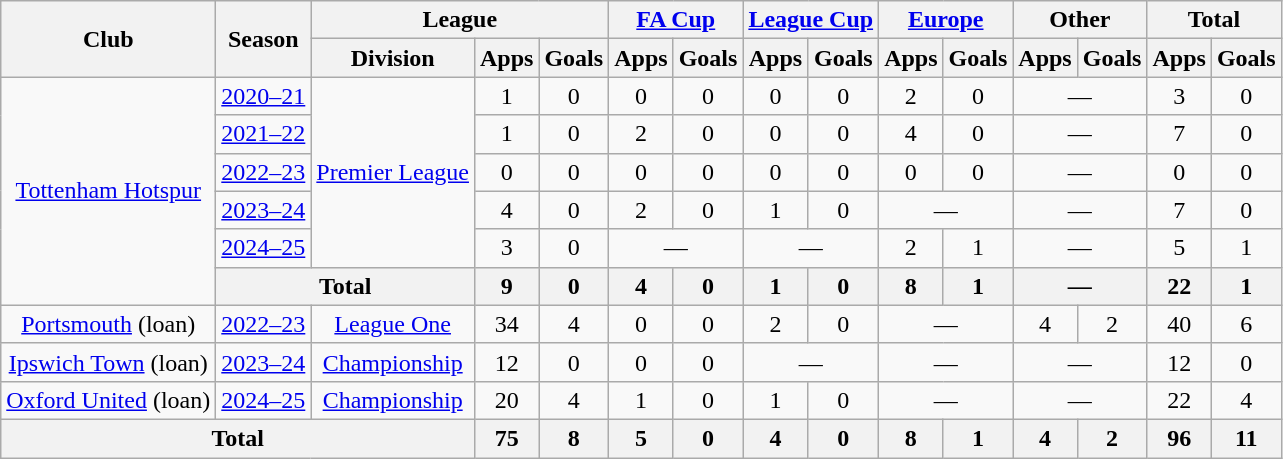<table class="wikitable" style="text-align: center">
<tr>
<th rowspan="2">Club</th>
<th rowspan="2">Season</th>
<th colspan="3">League</th>
<th colspan="2"><a href='#'>FA Cup</a></th>
<th colspan="2"><a href='#'>League Cup</a></th>
<th colspan="2"><a href='#'>Europe</a></th>
<th colspan="2">Other</th>
<th colspan="2">Total</th>
</tr>
<tr>
<th>Division</th>
<th>Apps</th>
<th>Goals</th>
<th>Apps</th>
<th>Goals</th>
<th>Apps</th>
<th>Goals</th>
<th>Apps</th>
<th>Goals</th>
<th>Apps</th>
<th>Goals</th>
<th>Apps</th>
<th>Goals</th>
</tr>
<tr>
<td rowspan="6"><a href='#'>Tottenham Hotspur</a></td>
<td><a href='#'>2020–21</a></td>
<td rowspan="5"><a href='#'>Premier League</a></td>
<td>1</td>
<td>0</td>
<td>0</td>
<td>0</td>
<td>0</td>
<td>0</td>
<td>2</td>
<td>0</td>
<td colspan="2">—</td>
<td>3</td>
<td>0</td>
</tr>
<tr>
<td><a href='#'>2021–22</a></td>
<td>1</td>
<td>0</td>
<td>2</td>
<td>0</td>
<td>0</td>
<td>0</td>
<td>4</td>
<td>0</td>
<td colspan="2">—</td>
<td>7</td>
<td>0</td>
</tr>
<tr>
<td><a href='#'>2022–23</a></td>
<td>0</td>
<td>0</td>
<td>0</td>
<td>0</td>
<td>0</td>
<td>0</td>
<td>0</td>
<td>0</td>
<td colspan="2">—</td>
<td>0</td>
<td>0</td>
</tr>
<tr>
<td><a href='#'>2023–24</a></td>
<td>4</td>
<td>0</td>
<td>2</td>
<td>0</td>
<td>1</td>
<td>0</td>
<td colspan="2">—</td>
<td colspan="2">—</td>
<td>7</td>
<td>0</td>
</tr>
<tr>
<td><a href='#'>2024–25</a></td>
<td>3</td>
<td>0</td>
<td colspan="2">—</td>
<td colspan="2">—</td>
<td>2</td>
<td>1</td>
<td colspan="2">—</td>
<td>5</td>
<td>1</td>
</tr>
<tr>
<th colspan="2">Total</th>
<th>9</th>
<th>0</th>
<th>4</th>
<th>0</th>
<th>1</th>
<th>0</th>
<th>8</th>
<th>1</th>
<th colspan="2">—</th>
<th>22</th>
<th>1</th>
</tr>
<tr>
<td><a href='#'>Portsmouth</a> (loan)</td>
<td><a href='#'>2022–23</a></td>
<td><a href='#'>League One</a></td>
<td>34</td>
<td>4</td>
<td>0</td>
<td>0</td>
<td>2</td>
<td>0</td>
<td colspan="2">—</td>
<td>4</td>
<td>2</td>
<td>40</td>
<td>6</td>
</tr>
<tr>
<td><a href='#'>Ipswich Town</a> (loan)</td>
<td><a href='#'>2023–24</a></td>
<td><a href='#'>Championship</a></td>
<td>12</td>
<td>0</td>
<td>0</td>
<td>0</td>
<td colspan="2">—</td>
<td colspan="2">—</td>
<td colspan="2">—</td>
<td>12</td>
<td>0</td>
</tr>
<tr>
<td><a href='#'>Oxford United</a> (loan)</td>
<td><a href='#'>2024–25</a></td>
<td><a href='#'>Championship</a></td>
<td>20</td>
<td>4</td>
<td>1</td>
<td>0</td>
<td>1</td>
<td>0</td>
<td colspan="2">—</td>
<td colspan="2">—</td>
<td>22</td>
<td>4</td>
</tr>
<tr>
<th colspan="3">Total</th>
<th>75</th>
<th>8</th>
<th>5</th>
<th>0</th>
<th>4</th>
<th>0</th>
<th>8</th>
<th>1</th>
<th>4</th>
<th>2</th>
<th>96</th>
<th>11</th>
</tr>
</table>
